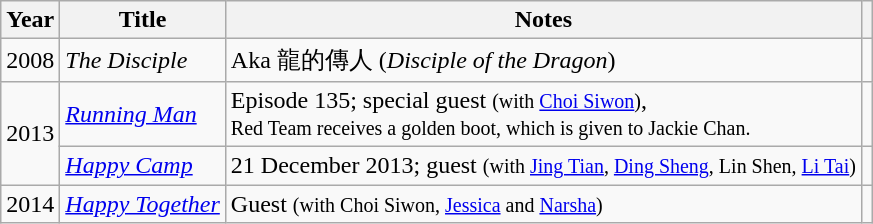<table class="wikitable">
<tr>
<th>Year</th>
<th>Title</th>
<th>Notes</th>
<th></th>
</tr>
<tr>
<td>2008</td>
<td><em>The Disciple</em></td>
<td>Aka 龍的傳人 (<em>Disciple of the Dragon</em>)</td>
<td></td>
</tr>
<tr>
<td rowspan=2>2013</td>
<td><em><a href='#'>Running Man</a></em></td>
<td>Episode 135; special guest <small>(with <a href='#'>Choi Siwon</a>)</small>,<br><small>Red Team receives a golden boot, which is given to Jackie Chan.</small></td>
<td></td>
</tr>
<tr>
<td><em><a href='#'>Happy Camp</a></em></td>
<td>21 December 2013; guest <small>(with <a href='#'>Jing Tian</a>, <a href='#'>Ding Sheng</a>, Lin Shen, <a href='#'>Li Tai</a>)</small></td>
<td></td>
</tr>
<tr>
<td>2014</td>
<td><em><a href='#'>Happy Together</a></em></td>
<td>Guest <small>(with Choi Siwon, <a href='#'>Jessica</a> and <a href='#'>Narsha</a>)</small></td>
<td></td>
</tr>
</table>
